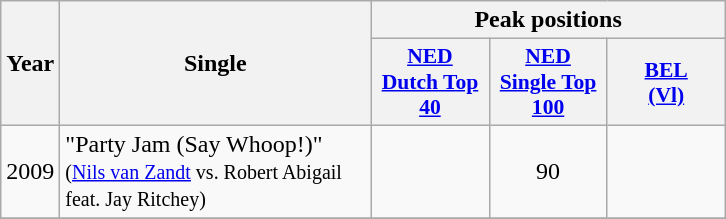<table class="wikitable">
<tr>
<th align="center" rowspan="2" width="10">Year</th>
<th align="center" rowspan="2" width="200">Single</th>
<th align="center" colspan="3" width="20">Peak positions</th>
</tr>
<tr>
<th scope="col" style="width:5em;font-size:90%;"><a href='#'>NED<br>Dutch Top 40</a><br></th>
<th scope="col" style="width:5em;font-size:90%;"><a href='#'>NED<br>Single Top 100</a><br></th>
<th scope="col" style="width:5em;font-size:90%;"><a href='#'>BEL<br>(Vl)</a><br></th>
</tr>
<tr>
<td style="text-align:center;">2009</td>
<td>"Party Jam (Say Whoop!)"<br><small>(<a href='#'>Nils van Zandt</a> vs. Robert Abigail feat. Jay Ritchey)</small></td>
<td style="text-align:center;"></td>
<td style="text-align:center;">90</td>
<td style="text-align:center;"></td>
</tr>
<tr>
</tr>
</table>
